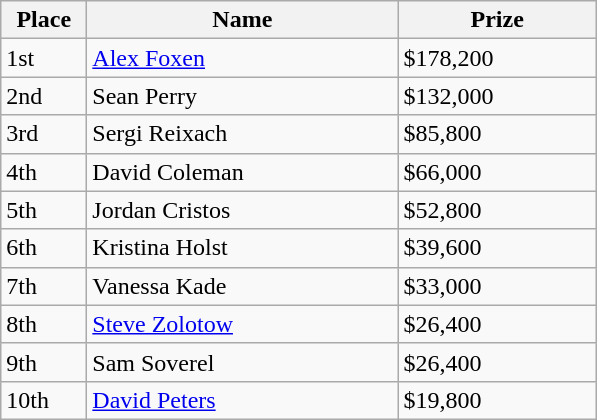<table class="wikitable">
<tr>
<th width="50">Place</th>
<th width="200">Name</th>
<th width="125">Prize</th>
</tr>
<tr>
<td>1st</td>
<td> <a href='#'>Alex Foxen</a></td>
<td>$178,200</td>
</tr>
<tr>
<td>2nd</td>
<td> Sean Perry</td>
<td>$132,000</td>
</tr>
<tr>
<td>3rd</td>
<td> Sergi Reixach</td>
<td>$85,800</td>
</tr>
<tr>
<td>4th</td>
<td> David Coleman</td>
<td>$66,000</td>
</tr>
<tr>
<td>5th</td>
<td> Jordan Cristos</td>
<td>$52,800</td>
</tr>
<tr>
<td>6th</td>
<td> Kristina Holst</td>
<td>$39,600</td>
</tr>
<tr>
<td>7th</td>
<td> Vanessa Kade</td>
<td>$33,000</td>
</tr>
<tr>
<td>8th</td>
<td> <a href='#'>Steve Zolotow</a></td>
<td>$26,400</td>
</tr>
<tr>
<td>9th</td>
<td> Sam Soverel</td>
<td>$26,400</td>
</tr>
<tr>
<td>10th</td>
<td> <a href='#'>David Peters</a></td>
<td>$19,800</td>
</tr>
</table>
